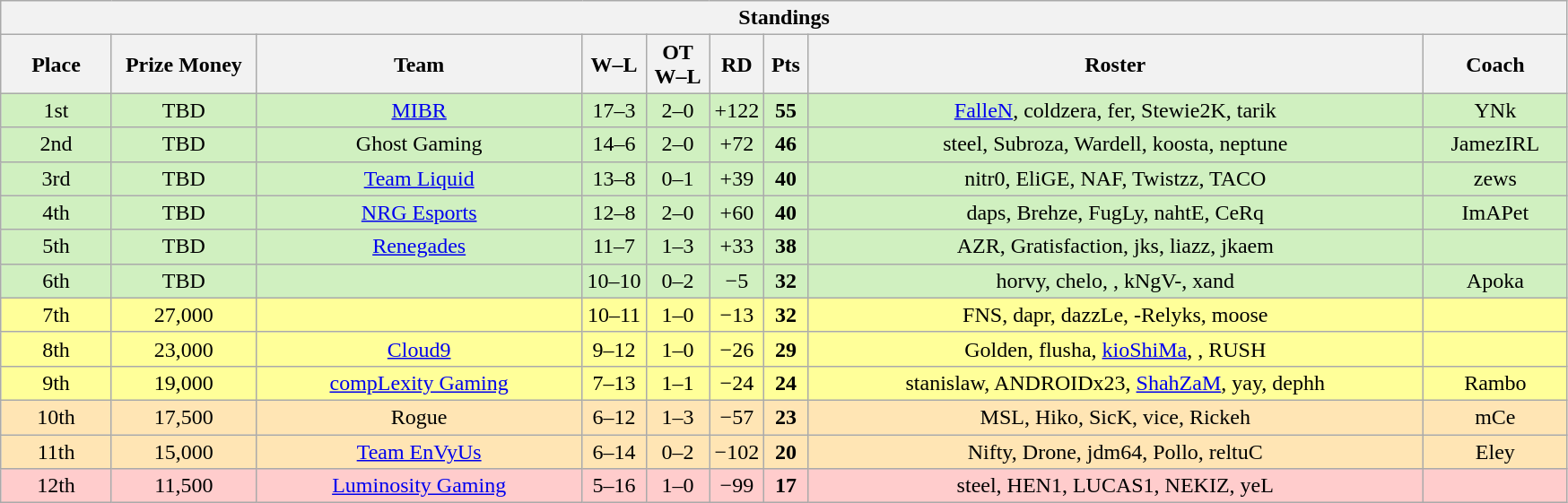<table class="wikitable" style="text-align: center;">
<tr>
<th colspan=9>Standings</th>
</tr>
<tr>
<th width="75px">Place</th>
<th width="100">Prize Money</th>
<th width="235">Team</th>
<th width="40px">W–L</th>
<th width="40px">OT<br>W–L</th>
<th width="30px">RD</th>
<th width="25px">Pts</th>
<th width="450px">Roster</th>
<th width="100px">Coach</th>
</tr>
<tr style="background: #D0F0C0;">
<td>1st</td>
<td>TBD</td>
<td><a href='#'>MIBR</a></td>
<td>17–3</td>
<td>2–0</td>
<td>+122</td>
<td><strong>55</strong></td>
<td><a href='#'>FalleN</a>, coldzera, fer, Stewie2K, tarik</td>
<td>YNk</td>
</tr>
<tr style="background: #D0F0C0;">
<td>2nd</td>
<td>TBD</td>
<td>Ghost Gaming</td>
<td>14–6</td>
<td>2–0</td>
<td>+72</td>
<td><strong>46</strong></td>
<td>steel, Subroza, Wardell, koosta, neptune</td>
<td>JamezIRL</td>
</tr>
<tr style="background: #D0F0C0;">
<td>3rd</td>
<td>TBD</td>
<td><a href='#'>Team Liquid</a></td>
<td>13–8</td>
<td>0–1</td>
<td>+39</td>
<td><strong>40</strong></td>
<td>nitr0, EliGE, NAF, Twistzz, TACO</td>
<td>zews</td>
</tr>
<tr style="background: #D0F0C0;">
<td>4th</td>
<td>TBD</td>
<td><a href='#'>NRG Esports</a></td>
<td>12–8</td>
<td>2–0</td>
<td>+60</td>
<td><strong>40</strong></td>
<td>daps, Brehze, FugLy, nahtE, CeRq</td>
<td>ImAPet</td>
</tr>
<tr style="background: #D0F0C0;">
<td>5th</td>
<td>TBD</td>
<td><a href='#'>Renegades</a></td>
<td>11–7</td>
<td>1–3</td>
<td>+33</td>
<td><strong>38</strong></td>
<td>AZR, Gratisfaction, jks, liazz, jkaem</td>
<td></td>
</tr>
<tr style="background: #D0F0C0;">
<td>6th</td>
<td>TBD</td>
<td></td>
<td>10–10</td>
<td>0–2</td>
<td>−5</td>
<td><strong>32</strong></td>
<td>horvy, chelo, , kNgV-, xand</td>
<td>Apoka</td>
</tr>
<tr style="background: #FFFF99;">
<td>7th</td>
<td>27,000</td>
<td></td>
<td>10–11</td>
<td>1–0</td>
<td>−13</td>
<td><strong>32</strong></td>
<td>FNS, dapr, dazzLe, -Relyks, moose</td>
<td></td>
</tr>
<tr style="background: #FFFF99;">
<td>8th</td>
<td>23,000</td>
<td><a href='#'>Cloud9</a></td>
<td>9–12</td>
<td>1–0</td>
<td>−26</td>
<td><strong>29</strong></td>
<td>Golden, flusha, <a href='#'>kioShiMa</a>, , RUSH</td>
<td></td>
</tr>
<tr style="background: #FFFF99;">
<td>9th</td>
<td>19,000</td>
<td><a href='#'>compLexity Gaming</a></td>
<td>7–13</td>
<td>1–1</td>
<td>−24</td>
<td><strong>24</strong></td>
<td>stanislaw,  ANDROIDx23, <a href='#'>ShahZaM</a>, yay, dephh</td>
<td>Rambo</td>
</tr>
<tr style="background: #FFE5B4;">
<td>10th</td>
<td>17,500</td>
<td>Rogue</td>
<td>6–12</td>
<td>1–3</td>
<td>−57</td>
<td><strong>23</strong></td>
<td>MSL, Hiko, SicK, vice, Rickeh</td>
<td>mCe</td>
</tr>
<tr style="background: #FFE5B4;">
<td>11th</td>
<td>15,000</td>
<td><a href='#'>Team EnVyUs</a></td>
<td>6–14</td>
<td>0–2</td>
<td>−102</td>
<td><strong>20</strong></td>
<td>Nifty, Drone, jdm64, Pollo, reltuC</td>
<td>Eley</td>
</tr>
<tr style="background: #FFCCCC;">
<td>12th</td>
<td>11,500</td>
<td><a href='#'>Luminosity Gaming</a></td>
<td>5–16</td>
<td>1–0</td>
<td>−99</td>
<td><strong>17</strong></td>
<td>steel, HEN1, LUCAS1, NEKIZ, yeL</td>
<td></td>
</tr>
</table>
